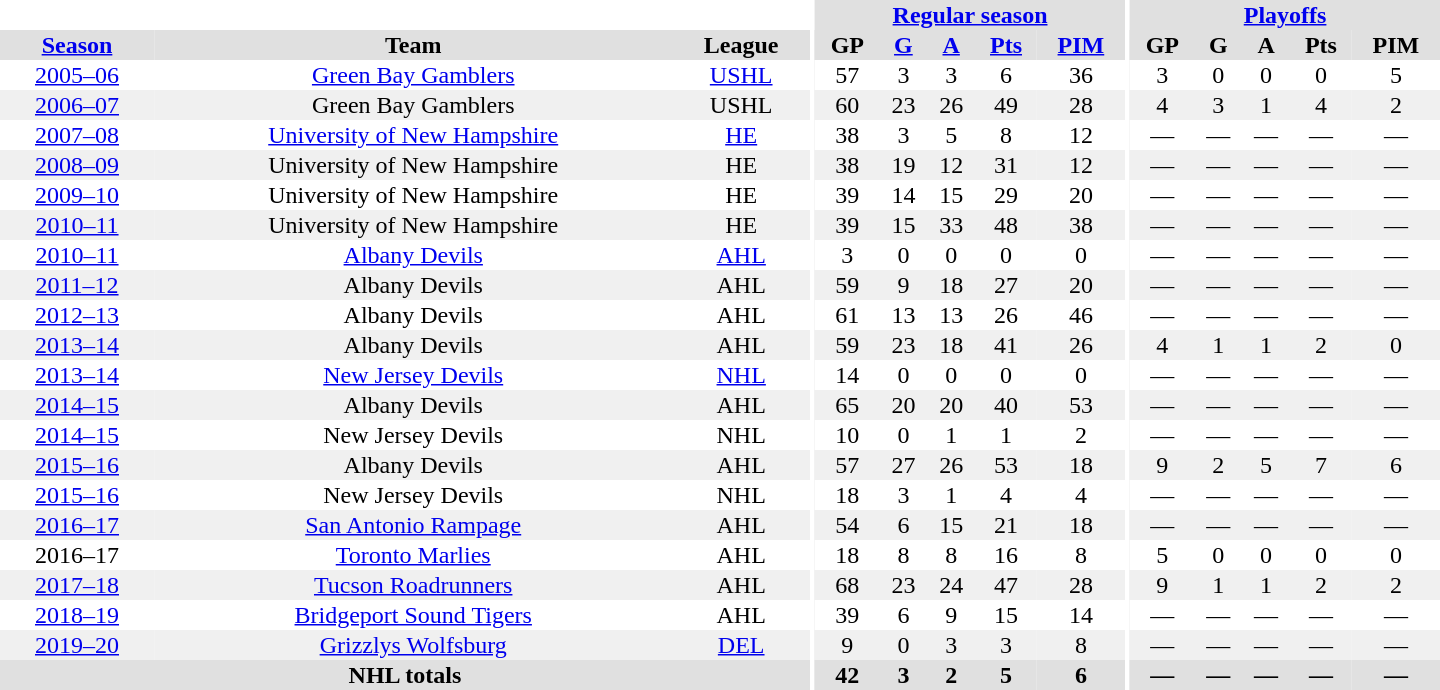<table border="0" cellpadding="1" cellspacing="0" style="text-align:center; width:60em;">
<tr bgcolor="#e0e0e0">
<th colspan="3" bgcolor="#ffffff"></th>
<th rowspan="100" bgcolor="#ffffff"></th>
<th colspan="5"><a href='#'>Regular season</a></th>
<th rowspan="100" bgcolor="#ffffff"></th>
<th colspan="5"><a href='#'>Playoffs</a></th>
</tr>
<tr bgcolor="#e0e0e0">
<th><a href='#'>Season</a></th>
<th>Team</th>
<th>League</th>
<th>GP</th>
<th><a href='#'>G</a></th>
<th><a href='#'>A</a></th>
<th><a href='#'>Pts</a></th>
<th><a href='#'>PIM</a></th>
<th>GP</th>
<th>G</th>
<th>A</th>
<th>Pts</th>
<th>PIM</th>
</tr>
<tr>
<td><a href='#'>2005–06</a></td>
<td><a href='#'>Green Bay Gamblers</a></td>
<td><a href='#'>USHL</a></td>
<td>57</td>
<td>3</td>
<td>3</td>
<td>6</td>
<td>36</td>
<td>3</td>
<td>0</td>
<td>0</td>
<td>0</td>
<td>5</td>
</tr>
<tr bgcolor="#f0f0f0">
<td><a href='#'>2006–07</a></td>
<td>Green Bay Gamblers</td>
<td>USHL</td>
<td>60</td>
<td>23</td>
<td>26</td>
<td>49</td>
<td>28</td>
<td>4</td>
<td>3</td>
<td>1</td>
<td>4</td>
<td>2</td>
</tr>
<tr>
<td><a href='#'>2007–08</a></td>
<td><a href='#'>University of New Hampshire</a></td>
<td><a href='#'>HE</a></td>
<td>38</td>
<td>3</td>
<td>5</td>
<td>8</td>
<td>12</td>
<td>—</td>
<td>—</td>
<td>—</td>
<td>—</td>
<td>—</td>
</tr>
<tr bgcolor="#f0f0f0">
<td><a href='#'>2008–09</a></td>
<td>University of New Hampshire</td>
<td>HE</td>
<td>38</td>
<td>19</td>
<td>12</td>
<td>31</td>
<td>12</td>
<td>—</td>
<td>—</td>
<td>—</td>
<td>—</td>
<td>—</td>
</tr>
<tr>
<td><a href='#'>2009–10</a></td>
<td>University of New Hampshire</td>
<td>HE</td>
<td>39</td>
<td>14</td>
<td>15</td>
<td>29</td>
<td>20</td>
<td>—</td>
<td>—</td>
<td>—</td>
<td>—</td>
<td>—</td>
</tr>
<tr bgcolor="#f0f0f0">
<td><a href='#'>2010–11</a></td>
<td>University of New Hampshire</td>
<td>HE</td>
<td>39</td>
<td>15</td>
<td>33</td>
<td>48</td>
<td>38</td>
<td>—</td>
<td>—</td>
<td>—</td>
<td>—</td>
<td>—</td>
</tr>
<tr>
<td><a href='#'>2010–11</a></td>
<td><a href='#'>Albany Devils</a></td>
<td><a href='#'>AHL</a></td>
<td>3</td>
<td>0</td>
<td>0</td>
<td>0</td>
<td>0</td>
<td>—</td>
<td>—</td>
<td>—</td>
<td>—</td>
<td>—</td>
</tr>
<tr bgcolor="#f0f0f0">
<td><a href='#'>2011–12</a></td>
<td>Albany Devils</td>
<td>AHL</td>
<td>59</td>
<td>9</td>
<td>18</td>
<td>27</td>
<td>20</td>
<td>—</td>
<td>—</td>
<td>—</td>
<td>—</td>
<td>—</td>
</tr>
<tr>
<td><a href='#'>2012–13</a></td>
<td>Albany Devils</td>
<td>AHL</td>
<td>61</td>
<td>13</td>
<td>13</td>
<td>26</td>
<td>46</td>
<td>—</td>
<td>—</td>
<td>—</td>
<td>—</td>
<td>—</td>
</tr>
<tr bgcolor="#f0f0f0">
<td><a href='#'>2013–14</a></td>
<td>Albany Devils</td>
<td>AHL</td>
<td>59</td>
<td>23</td>
<td>18</td>
<td>41</td>
<td>26</td>
<td>4</td>
<td>1</td>
<td>1</td>
<td>2</td>
<td>0</td>
</tr>
<tr>
<td><a href='#'>2013–14</a></td>
<td><a href='#'>New Jersey Devils</a></td>
<td><a href='#'>NHL</a></td>
<td>14</td>
<td>0</td>
<td>0</td>
<td>0</td>
<td>0</td>
<td>—</td>
<td>—</td>
<td>—</td>
<td>—</td>
<td>—</td>
</tr>
<tr bgcolor="#f0f0f0">
<td><a href='#'>2014–15</a></td>
<td>Albany Devils</td>
<td>AHL</td>
<td>65</td>
<td>20</td>
<td>20</td>
<td>40</td>
<td>53</td>
<td>—</td>
<td>—</td>
<td>—</td>
<td>—</td>
<td>—</td>
</tr>
<tr>
<td><a href='#'>2014–15</a></td>
<td>New Jersey Devils</td>
<td>NHL</td>
<td>10</td>
<td>0</td>
<td>1</td>
<td>1</td>
<td>2</td>
<td>—</td>
<td>—</td>
<td>—</td>
<td>—</td>
<td>—</td>
</tr>
<tr bgcolor="#f0f0f0">
<td><a href='#'>2015–16</a></td>
<td>Albany Devils</td>
<td>AHL</td>
<td>57</td>
<td>27</td>
<td>26</td>
<td>53</td>
<td>18</td>
<td>9</td>
<td>2</td>
<td>5</td>
<td>7</td>
<td>6</td>
</tr>
<tr>
<td><a href='#'>2015–16</a></td>
<td>New Jersey Devils</td>
<td>NHL</td>
<td>18</td>
<td>3</td>
<td>1</td>
<td>4</td>
<td>4</td>
<td>—</td>
<td>—</td>
<td>—</td>
<td>—</td>
<td>—</td>
</tr>
<tr bgcolor="#f0f0f0">
<td><a href='#'>2016–17</a></td>
<td><a href='#'>San Antonio Rampage</a></td>
<td>AHL</td>
<td>54</td>
<td>6</td>
<td>15</td>
<td>21</td>
<td>18</td>
<td>—</td>
<td>—</td>
<td>—</td>
<td>—</td>
<td>—</td>
</tr>
<tr>
<td>2016–17</td>
<td><a href='#'>Toronto Marlies</a></td>
<td>AHL</td>
<td>18</td>
<td>8</td>
<td>8</td>
<td>16</td>
<td>8</td>
<td>5</td>
<td>0</td>
<td>0</td>
<td>0</td>
<td>0</td>
</tr>
<tr bgcolor="#f0f0f0">
<td><a href='#'>2017–18</a></td>
<td><a href='#'>Tucson Roadrunners</a></td>
<td>AHL</td>
<td>68</td>
<td>23</td>
<td>24</td>
<td>47</td>
<td>28</td>
<td>9</td>
<td>1</td>
<td>1</td>
<td>2</td>
<td>2</td>
</tr>
<tr>
<td><a href='#'>2018–19</a></td>
<td><a href='#'>Bridgeport Sound Tigers</a></td>
<td>AHL</td>
<td>39</td>
<td>6</td>
<td>9</td>
<td>15</td>
<td>14</td>
<td>—</td>
<td>—</td>
<td>—</td>
<td>—</td>
<td>—</td>
</tr>
<tr bgcolor="#f0f0f0">
<td><a href='#'>2019–20</a></td>
<td><a href='#'>Grizzlys Wolfsburg</a></td>
<td><a href='#'>DEL</a></td>
<td>9</td>
<td>0</td>
<td>3</td>
<td>3</td>
<td>8</td>
<td>—</td>
<td>—</td>
<td>—</td>
<td>—</td>
<td>—</td>
</tr>
<tr bgcolor="#e0e0e0">
<th colspan="3">NHL totals</th>
<th>42</th>
<th>3</th>
<th>2</th>
<th>5</th>
<th>6</th>
<th>—</th>
<th>—</th>
<th>—</th>
<th>—</th>
<th>—</th>
</tr>
</table>
